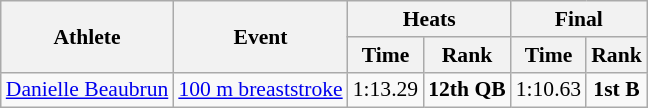<table class=wikitable style="font-size:90%">
<tr>
<th rowspan="2">Athlete</th>
<th rowspan="2">Event</th>
<th colspan="2">Heats</th>
<th colspan="2">Final</th>
</tr>
<tr>
<th>Time</th>
<th>Rank</th>
<th>Time</th>
<th>Rank</th>
</tr>
<tr>
<td><a href='#'>Danielle Beaubrun</a></td>
<td><a href='#'>100 m breaststroke</a></td>
<td align=center>1:13.29</td>
<td align=center><strong>12th QB</strong></td>
<td align=center>1:10.63</td>
<td align=center><strong>1st B</strong></td>
</tr>
</table>
